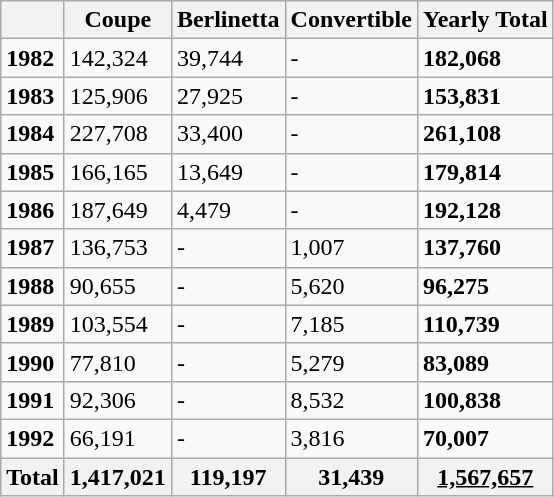<table class="wikitable">
<tr>
<th></th>
<th>Coupe</th>
<th>Berlinetta</th>
<th>Convertible</th>
<th>Yearly Total</th>
</tr>
<tr>
<td><strong>1982</strong></td>
<td>142,324</td>
<td>39,744</td>
<td>-</td>
<td><strong>182,068</strong></td>
</tr>
<tr>
<td><strong>1983</strong></td>
<td>125,906</td>
<td>27,925</td>
<td>-</td>
<td><strong>153,831</strong></td>
</tr>
<tr>
<td><strong>1984</strong></td>
<td>227,708</td>
<td>33,400</td>
<td>-</td>
<td><strong>261,108</strong></td>
</tr>
<tr>
<td><strong>1985</strong></td>
<td>166,165</td>
<td>13,649</td>
<td>-</td>
<td><strong>179,814</strong></td>
</tr>
<tr>
<td><strong>1986</strong></td>
<td>187,649</td>
<td>4,479</td>
<td>-</td>
<td><strong>192,128</strong></td>
</tr>
<tr>
<td><strong>1987</strong></td>
<td>136,753</td>
<td>-</td>
<td>1,007</td>
<td><strong>137,760</strong></td>
</tr>
<tr>
<td><strong>1988</strong></td>
<td>90,655</td>
<td>-</td>
<td>5,620</td>
<td><strong>96,275</strong></td>
</tr>
<tr>
<td><strong>1989</strong></td>
<td>103,554</td>
<td>-</td>
<td>7,185</td>
<td><strong>110,739</strong></td>
</tr>
<tr>
<td><strong>1990</strong></td>
<td>77,810</td>
<td>-</td>
<td>5,279</td>
<td><strong>83,089</strong></td>
</tr>
<tr>
<td><strong>1991</strong></td>
<td>92,306</td>
<td>-</td>
<td>8,532</td>
<td><strong>100,838</strong></td>
</tr>
<tr>
<td><strong>1992</strong></td>
<td>66,191</td>
<td>-</td>
<td>3,816</td>
<td><strong>70,007</strong></td>
</tr>
<tr>
<th>Total</th>
<th>1,417,021</th>
<th>119,197</th>
<th>31,439</th>
<th><u>1,567,657</u></th>
</tr>
</table>
